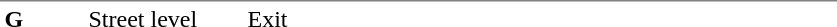<table table border=0 cellspacing=0 cellpadding=3>
<tr>
<td style="border-top:solid 1px gray;" width=50 valign=top><strong>G</strong></td>
<td style="border-top:solid 1px gray;" width=100 valign=top>Street level</td>
<td style="border-top:solid 1px gray;" width=390 valign=top>Exit</td>
</tr>
</table>
